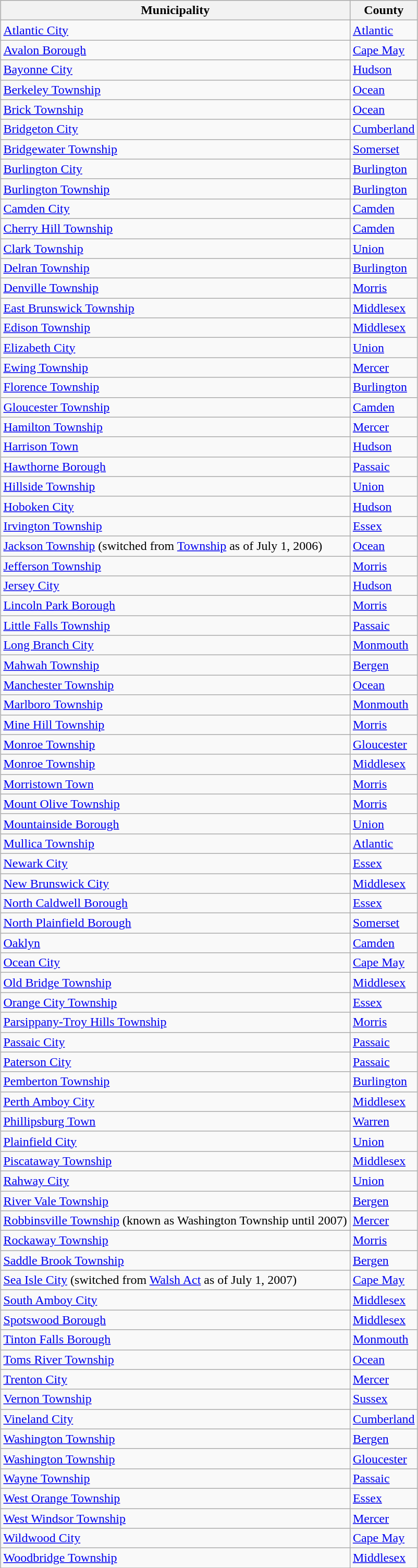<table class="wikitable sortable" style="margin-left: auto; margin-right: auto;">
<tr>
<th scope="col">Municipality</th>
<th scope="col">County</th>
</tr>
<tr>
<td><a href='#'>Atlantic City</a></td>
<td><a href='#'>Atlantic</a></td>
</tr>
<tr>
<td><a href='#'>Avalon Borough</a></td>
<td><a href='#'>Cape May</a></td>
</tr>
<tr>
<td><a href='#'>Bayonne City</a></td>
<td><a href='#'>Hudson</a></td>
</tr>
<tr>
<td><a href='#'>Berkeley Township</a></td>
<td><a href='#'>Ocean</a></td>
</tr>
<tr>
<td><a href='#'>Brick Township</a></td>
<td><a href='#'>Ocean</a></td>
</tr>
<tr>
<td><a href='#'>Bridgeton City</a></td>
<td><a href='#'>Cumberland</a></td>
</tr>
<tr>
<td><a href='#'>Bridgewater Township</a></td>
<td><a href='#'>Somerset</a></td>
</tr>
<tr>
<td><a href='#'>Burlington City</a></td>
<td><a href='#'>Burlington</a></td>
</tr>
<tr>
<td><a href='#'>Burlington Township</a></td>
<td><a href='#'>Burlington</a></td>
</tr>
<tr>
<td><a href='#'>Camden City</a></td>
<td><a href='#'>Camden</a></td>
</tr>
<tr>
<td><a href='#'>Cherry Hill Township</a></td>
<td><a href='#'>Camden</a></td>
</tr>
<tr>
<td><a href='#'>Clark Township</a></td>
<td><a href='#'>Union</a></td>
</tr>
<tr>
<td><a href='#'>Delran Township</a></td>
<td><a href='#'>Burlington</a></td>
</tr>
<tr>
<td><a href='#'>Denville Township</a></td>
<td><a href='#'>Morris</a></td>
</tr>
<tr>
<td><a href='#'>East Brunswick Township</a></td>
<td><a href='#'>Middlesex</a></td>
</tr>
<tr>
<td><a href='#'>Edison Township</a></td>
<td><a href='#'>Middlesex</a></td>
</tr>
<tr>
<td><a href='#'>Elizabeth City</a></td>
<td><a href='#'>Union</a></td>
</tr>
<tr>
<td><a href='#'>Ewing Township</a></td>
<td><a href='#'>Mercer</a></td>
</tr>
<tr>
<td><a href='#'>Florence Township</a></td>
<td><a href='#'>Burlington</a></td>
</tr>
<tr>
<td><a href='#'>Gloucester Township</a></td>
<td><a href='#'>Camden</a></td>
</tr>
<tr>
<td><a href='#'>Hamilton Township</a></td>
<td><a href='#'>Mercer</a></td>
</tr>
<tr>
<td><a href='#'>Harrison Town</a></td>
<td><a href='#'>Hudson</a></td>
</tr>
<tr>
<td><a href='#'>Hawthorne Borough</a></td>
<td><a href='#'>Passaic</a></td>
</tr>
<tr>
<td><a href='#'>Hillside Township</a></td>
<td><a href='#'>Union</a></td>
</tr>
<tr>
<td><a href='#'>Hoboken City</a></td>
<td><a href='#'>Hudson</a></td>
</tr>
<tr>
<td><a href='#'>Irvington Township</a></td>
<td><a href='#'>Essex</a></td>
</tr>
<tr>
<td><a href='#'>Jackson Township</a> (switched from <a href='#'>Township</a> as of July 1, 2006)</td>
<td><a href='#'>Ocean</a></td>
</tr>
<tr>
<td><a href='#'>Jefferson Township</a></td>
<td><a href='#'>Morris</a></td>
</tr>
<tr>
<td><a href='#'>Jersey City</a></td>
<td><a href='#'>Hudson</a></td>
</tr>
<tr>
<td><a href='#'>Lincoln Park Borough</a></td>
<td><a href='#'>Morris</a></td>
</tr>
<tr>
<td><a href='#'>Little Falls Township</a></td>
<td><a href='#'>Passaic</a></td>
</tr>
<tr>
<td><a href='#'>Long Branch City</a></td>
<td><a href='#'>Monmouth</a></td>
</tr>
<tr>
<td><a href='#'>Mahwah Township</a></td>
<td><a href='#'>Bergen</a></td>
</tr>
<tr>
<td><a href='#'>Manchester Township</a></td>
<td><a href='#'>Ocean</a></td>
</tr>
<tr>
<td><a href='#'>Marlboro Township</a></td>
<td><a href='#'>Monmouth</a></td>
</tr>
<tr>
<td><a href='#'>Mine Hill Township</a></td>
<td><a href='#'>Morris</a></td>
</tr>
<tr>
<td><a href='#'>Monroe Township</a></td>
<td><a href='#'>Gloucester</a></td>
</tr>
<tr>
<td><a href='#'>Monroe Township</a></td>
<td><a href='#'>Middlesex</a></td>
</tr>
<tr>
<td><a href='#'>Morristown Town</a></td>
<td><a href='#'>Morris</a></td>
</tr>
<tr>
<td><a href='#'>Mount Olive Township</a></td>
<td><a href='#'>Morris</a></td>
</tr>
<tr>
<td><a href='#'>Mountainside Borough</a></td>
<td><a href='#'>Union</a></td>
</tr>
<tr>
<td><a href='#'>Mullica Township</a></td>
<td><a href='#'>Atlantic</a></td>
</tr>
<tr>
<td><a href='#'>Newark City</a></td>
<td><a href='#'>Essex</a></td>
</tr>
<tr>
<td><a href='#'>New Brunswick City</a></td>
<td><a href='#'>Middlesex</a></td>
</tr>
<tr>
<td><a href='#'>North Caldwell Borough</a></td>
<td><a href='#'>Essex</a></td>
</tr>
<tr>
<td><a href='#'>North Plainfield Borough</a></td>
<td><a href='#'>Somerset</a></td>
</tr>
<tr>
<td><a href='#'>Oaklyn</a></td>
<td><a href='#'>Camden</a></td>
</tr>
<tr>
<td><a href='#'>Ocean City</a></td>
<td><a href='#'>Cape May</a></td>
</tr>
<tr>
<td><a href='#'>Old Bridge Township</a></td>
<td><a href='#'>Middlesex</a></td>
</tr>
<tr>
<td><a href='#'>Orange City Township</a></td>
<td><a href='#'>Essex</a></td>
</tr>
<tr>
<td><a href='#'>Parsippany-Troy Hills Township</a></td>
<td><a href='#'>Morris</a></td>
</tr>
<tr>
<td><a href='#'>Passaic City</a></td>
<td><a href='#'>Passaic</a></td>
</tr>
<tr>
<td><a href='#'>Paterson City</a></td>
<td><a href='#'>Passaic</a></td>
</tr>
<tr>
<td><a href='#'>Pemberton Township</a></td>
<td><a href='#'>Burlington</a></td>
</tr>
<tr>
<td><a href='#'>Perth Amboy City</a></td>
<td><a href='#'>Middlesex</a></td>
</tr>
<tr>
<td><a href='#'>Phillipsburg Town</a></td>
<td><a href='#'>Warren</a></td>
</tr>
<tr>
<td><a href='#'>Plainfield City</a></td>
<td><a href='#'>Union</a></td>
</tr>
<tr>
<td><a href='#'>Piscataway Township</a></td>
<td><a href='#'>Middlesex</a></td>
</tr>
<tr>
<td><a href='#'>Rahway City</a></td>
<td><a href='#'>Union</a></td>
</tr>
<tr>
<td><a href='#'>River Vale Township</a></td>
<td><a href='#'>Bergen</a></td>
</tr>
<tr>
<td><a href='#'>Robbinsville Township</a> (known as Washington Township until 2007)</td>
<td><a href='#'>Mercer</a></td>
</tr>
<tr>
<td><a href='#'>Rockaway Township</a></td>
<td><a href='#'>Morris</a></td>
</tr>
<tr>
<td><a href='#'>Saddle Brook Township</a></td>
<td><a href='#'>Bergen</a></td>
</tr>
<tr>
<td><a href='#'>Sea Isle City</a> (switched from <a href='#'>Walsh Act</a> as of July 1, 2007)</td>
<td><a href='#'>Cape May</a></td>
</tr>
<tr>
<td><a href='#'>South Amboy City</a></td>
<td><a href='#'>Middlesex</a></td>
</tr>
<tr>
<td><a href='#'>Spotswood Borough</a></td>
<td><a href='#'>Middlesex</a></td>
</tr>
<tr>
<td><a href='#'>Tinton Falls Borough</a></td>
<td><a href='#'>Monmouth</a></td>
</tr>
<tr>
<td><a href='#'>Toms River Township</a></td>
<td><a href='#'>Ocean</a></td>
</tr>
<tr>
<td><a href='#'>Trenton City</a></td>
<td><a href='#'>Mercer</a></td>
</tr>
<tr>
<td><a href='#'>Vernon Township</a></td>
<td><a href='#'>Sussex</a></td>
</tr>
<tr>
<td><a href='#'>Vineland City</a></td>
<td><a href='#'>Cumberland</a></td>
</tr>
<tr>
<td><a href='#'>Washington Township</a></td>
<td><a href='#'>Bergen</a></td>
</tr>
<tr>
<td><a href='#'>Washington Township</a></td>
<td><a href='#'>Gloucester</a></td>
</tr>
<tr>
<td><a href='#'>Wayne Township</a></td>
<td><a href='#'>Passaic</a></td>
</tr>
<tr>
<td><a href='#'>West Orange Township</a></td>
<td><a href='#'>Essex</a></td>
</tr>
<tr>
<td><a href='#'>West Windsor Township</a></td>
<td><a href='#'>Mercer</a></td>
</tr>
<tr>
<td><a href='#'>Wildwood City</a></td>
<td><a href='#'>Cape May</a></td>
</tr>
<tr>
<td><a href='#'>Woodbridge Township</a></td>
<td><a href='#'>Middlesex</a></td>
</tr>
<tr>
</tr>
</table>
